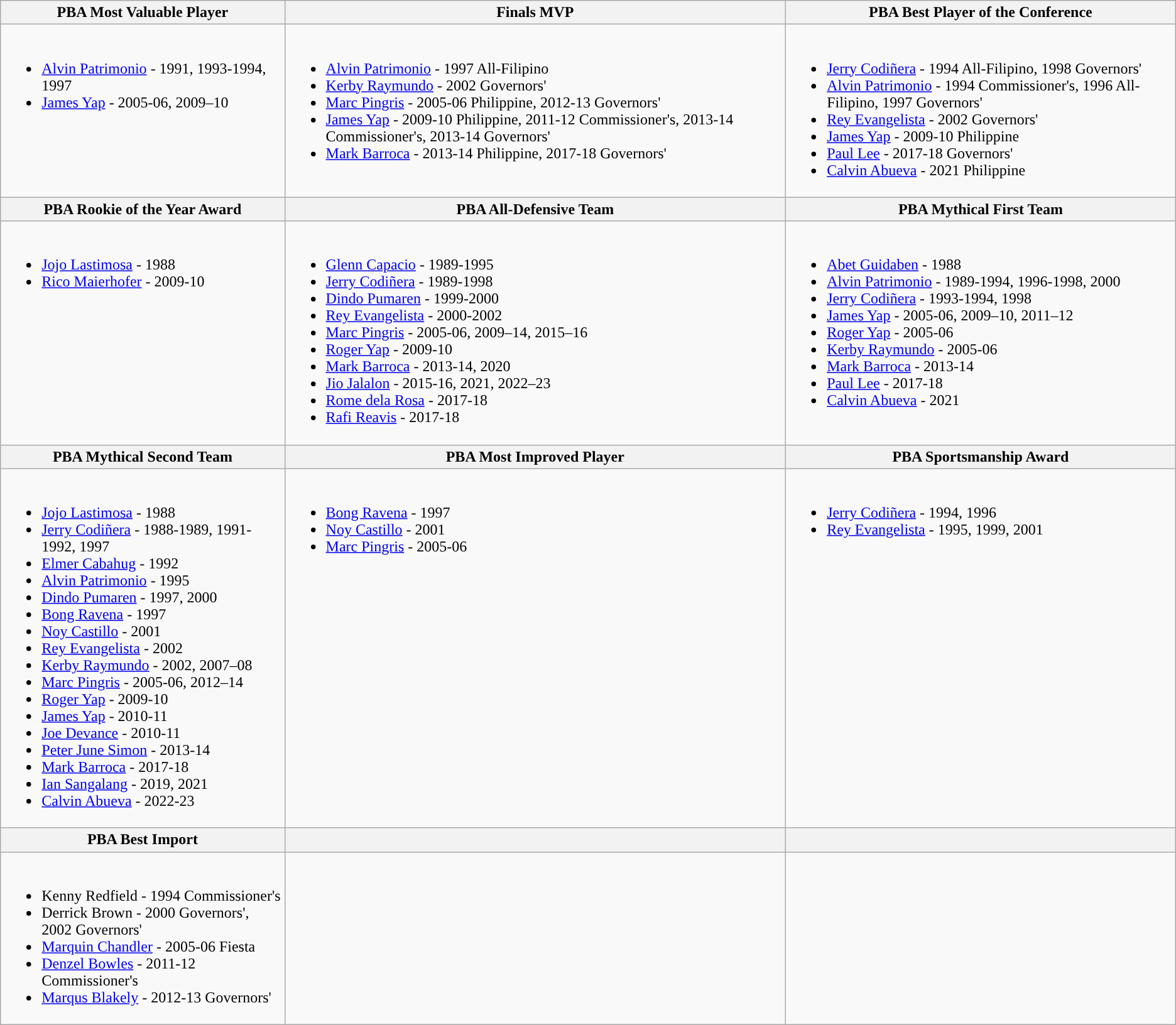<table class=wikitable>
<tr>
<th>PBA Most Valuable Player</th>
<th>Finals MVP</th>
<th>PBA Best Player of the Conference</th>
</tr>
<tr>
<td valign="top"><br><ul><li><a href='#'>Alvin Patrimonio</a> - 1991, 1993-1994, 1997</li><li><a href='#'>James Yap</a> - 2005-06, 2009–10</li></ul></td>
<td valign="top"><br><ul><li><a href='#'>Alvin Patrimonio</a> - 1997 All-Filipino</li><li><a href='#'>Kerby Raymundo</a> - 2002 Governors'</li><li><a href='#'>Marc Pingris</a> - 2005-06 Philippine, 2012-13 Governors'</li><li><a href='#'>James Yap</a> - 2009-10 Philippine, 2011-12 Commissioner's, 2013-14 Commissioner's, 2013-14 Governors'</li><li><a href='#'>Mark Barroca</a> - 2013-14 Philippine, 2017-18 Governors'</li></ul></td>
<td valign="top"><br><ul><li><a href='#'>Jerry Codiñera</a> - 1994 All-Filipino, 1998 Governors'</li><li><a href='#'>Alvin Patrimonio</a> - 1994 Commissioner's, 1996 All-Filipino, 1997 Governors'</li><li><a href='#'>Rey Evangelista</a> - 2002 Governors'</li><li><a href='#'>James Yap</a> - 2009-10 Philippine</li><li><a href='#'>Paul Lee</a> - 2017-18 Governors'</li><li><a href='#'>Calvin Abueva</a> - 2021 Philippine</li></ul></td>
</tr>
<tr>
<th>PBA Rookie of the Year Award</th>
<th>PBA All-Defensive Team</th>
<th>PBA Mythical First Team</th>
</tr>
<tr>
<td valign="top"><br><ul><li><a href='#'>Jojo Lastimosa</a> - 1988</li><li><a href='#'>Rico Maierhofer</a> - 2009-10</li></ul></td>
<td valign="top"><br><ul><li><a href='#'>Glenn Capacio</a> - 1989-1995</li><li><a href='#'>Jerry Codiñera</a> - 1989-1998</li><li><a href='#'>Dindo Pumaren</a> - 1999-2000</li><li><a href='#'>Rey Evangelista</a> - 2000-2002</li><li><a href='#'>Marc Pingris</a> - 2005-06, 2009–14, 2015–16</li><li><a href='#'>Roger Yap</a> - 2009-10</li><li><a href='#'>Mark Barroca</a> - 2013-14, 2020</li><li><a href='#'>Jio Jalalon</a> - 2015-16, 2021, 2022–23</li><li><a href='#'>Rome dela Rosa</a> - 2017-18</li><li><a href='#'>Rafi Reavis</a> - 2017-18</li></ul></td>
<td valign="top"><br><ul><li><a href='#'>Abet Guidaben</a> - 1988</li><li><a href='#'>Alvin Patrimonio</a> - 1989-1994, 1996-1998, 2000</li><li><a href='#'>Jerry Codiñera</a> - 1993-1994, 1998</li><li><a href='#'>James Yap</a> - 2005-06, 2009–10, 2011–12</li><li><a href='#'>Roger Yap</a> - 2005-06</li><li><a href='#'>Kerby Raymundo</a> - 2005-06</li><li><a href='#'>Mark Barroca</a> - 2013-14</li><li><a href='#'>Paul Lee</a> - 2017-18</li><li><a href='#'>Calvin Abueva</a> - 2021</li></ul></td>
</tr>
<tr>
<th>PBA Mythical Second Team</th>
<th>PBA Most Improved Player</th>
<th>PBA Sportsmanship Award</th>
</tr>
<tr>
<td valign="top"><br><ul><li><a href='#'>Jojo Lastimosa</a> - 1988</li><li><a href='#'>Jerry Codiñera</a> - 1988-1989, 1991-1992, 1997</li><li><a href='#'>Elmer Cabahug</a> - 1992</li><li><a href='#'>Alvin Patrimonio</a> - 1995</li><li><a href='#'>Dindo Pumaren</a> - 1997, 2000</li><li><a href='#'>Bong Ravena</a> - 1997</li><li><a href='#'>Noy Castillo</a> - 2001</li><li><a href='#'>Rey Evangelista</a> - 2002</li><li><a href='#'>Kerby Raymundo</a> - 2002, 2007–08</li><li><a href='#'>Marc Pingris</a> - 2005-06, 2012–14</li><li><a href='#'>Roger Yap</a> - 2009-10</li><li><a href='#'>James Yap</a> - 2010-11</li><li><a href='#'>Joe Devance</a> - 2010-11</li><li><a href='#'>Peter June Simon</a> - 2013-14</li><li><a href='#'>Mark Barroca</a> - 2017-18</li><li><a href='#'>Ian Sangalang</a> - 2019, 2021</li><li><a href='#'>Calvin Abueva</a> - 2022-23</li></ul></td>
<td valign="top"><br><ul><li><a href='#'>Bong Ravena</a> - 1997</li><li><a href='#'>Noy Castillo</a> - 2001</li><li><a href='#'>Marc Pingris</a> - 2005-06</li></ul></td>
<td valign="top"><br><ul><li><a href='#'>Jerry Codiñera</a> - 1994, 1996</li><li><a href='#'>Rey Evangelista</a> - 1995, 1999, 2001</li></ul></td>
</tr>
<tr>
<th>PBA Best Import</th>
<th></th>
<th></th>
</tr>
<tr>
<td valign="top"><br><ul><li>Kenny Redfield - 1994 Commissioner's</li><li>Derrick Brown - 2000 Governors', 2002 Governors'</li><li><a href='#'>Marquin Chandler</a> - 2005-06 Fiesta</li><li><a href='#'>Denzel Bowles</a> - 2011-12 Commissioner's</li><li><a href='#'>Marqus Blakely</a> - 2012-13 Governors'</li></ul></td>
<td valign="top"></td>
<td valign="top"></td>
</tr>
</table>
